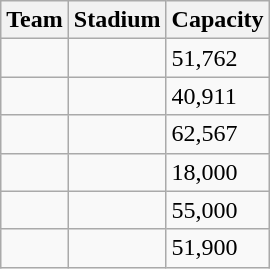<table class="wikitable sortable">
<tr>
<th>Team</th>
<th>Stadium</th>
<th>Capacity</th>
</tr>
<tr>
<td></td>
<td></td>
<td>51,762</td>
</tr>
<tr>
<td></td>
<td></td>
<td>40,911</td>
</tr>
<tr>
<td></td>
<td></td>
<td>62,567</td>
</tr>
<tr>
<td></td>
<td></td>
<td>18,000</td>
</tr>
<tr>
<td></td>
<td></td>
<td>55,000</td>
</tr>
<tr>
<td></td>
<td></td>
<td>51,900</td>
</tr>
</table>
